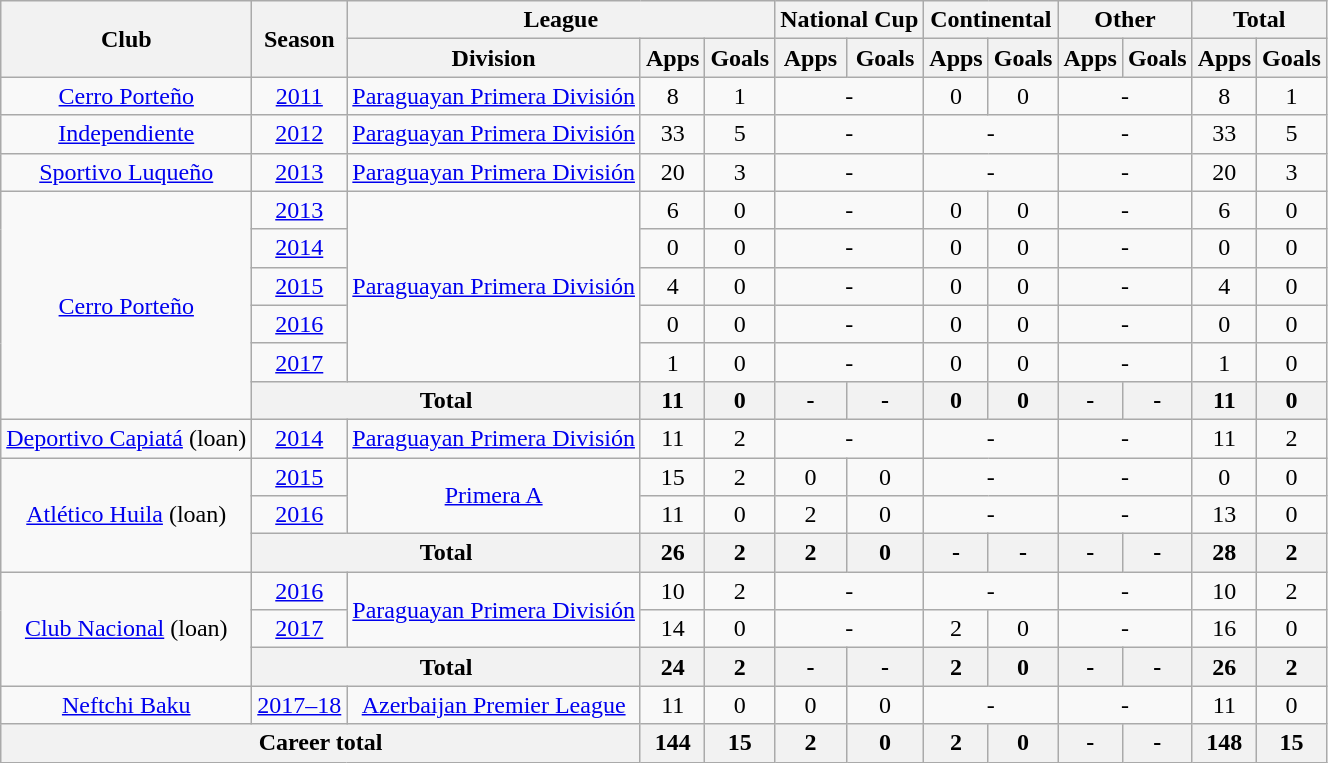<table class="wikitable" style="text-align: center;">
<tr>
<th rowspan="2">Club</th>
<th rowspan="2">Season</th>
<th colspan="3">League</th>
<th colspan="2">National Cup</th>
<th colspan="2">Continental</th>
<th colspan="2">Other</th>
<th colspan="2">Total</th>
</tr>
<tr>
<th>Division</th>
<th>Apps</th>
<th>Goals</th>
<th>Apps</th>
<th>Goals</th>
<th>Apps</th>
<th>Goals</th>
<th>Apps</th>
<th>Goals</th>
<th>Apps</th>
<th>Goals</th>
</tr>
<tr>
<td valign="center"><a href='#'>Cerro Porteño</a></td>
<td><a href='#'>2011</a></td>
<td><a href='#'>Paraguayan Primera División</a></td>
<td>8</td>
<td>1</td>
<td colspan="2">-</td>
<td>0</td>
<td>0</td>
<td colspan="2">-</td>
<td>8</td>
<td>1</td>
</tr>
<tr>
<td valign="center"><a href='#'>Independiente</a></td>
<td><a href='#'>2012</a></td>
<td><a href='#'>Paraguayan Primera División</a></td>
<td>33</td>
<td>5</td>
<td colspan="2">-</td>
<td colspan="2">-</td>
<td colspan="2">-</td>
<td>33</td>
<td>5</td>
</tr>
<tr>
<td valign="center"><a href='#'>Sportivo Luqueño</a></td>
<td><a href='#'>2013</a></td>
<td><a href='#'>Paraguayan Primera División</a></td>
<td>20</td>
<td>3</td>
<td colspan="2">-</td>
<td colspan="2">-</td>
<td colspan="2">-</td>
<td>20</td>
<td>3</td>
</tr>
<tr>
<td rowspan="6"><a href='#'>Cerro Porteño</a></td>
<td><a href='#'>2013</a></td>
<td rowspan="5"><a href='#'>Paraguayan Primera División</a></td>
<td>6</td>
<td>0</td>
<td colspan="2">-</td>
<td>0</td>
<td>0</td>
<td colspan="2">-</td>
<td>6</td>
<td>0</td>
</tr>
<tr>
<td><a href='#'>2014</a></td>
<td>0</td>
<td>0</td>
<td colspan="2">-</td>
<td>0</td>
<td>0</td>
<td colspan="2">-</td>
<td>0</td>
<td>0</td>
</tr>
<tr>
<td><a href='#'>2015</a></td>
<td>4</td>
<td>0</td>
<td colspan="2">-</td>
<td>0</td>
<td>0</td>
<td colspan="2">-</td>
<td>4</td>
<td>0</td>
</tr>
<tr>
<td><a href='#'>2016</a></td>
<td>0</td>
<td>0</td>
<td colspan="2">-</td>
<td>0</td>
<td>0</td>
<td colspan="2">-</td>
<td>0</td>
<td>0</td>
</tr>
<tr>
<td><a href='#'>2017</a></td>
<td>1</td>
<td>0</td>
<td colspan="2">-</td>
<td>0</td>
<td>0</td>
<td colspan="2">-</td>
<td>1</td>
<td>0</td>
</tr>
<tr>
<th colspan="2">Total</th>
<th>11</th>
<th>0</th>
<th>-</th>
<th>-</th>
<th>0</th>
<th>0</th>
<th>-</th>
<th>-</th>
<th>11</th>
<th>0</th>
</tr>
<tr>
<td valign="center"><a href='#'>Deportivo Capiatá</a> (loan)</td>
<td><a href='#'>2014</a></td>
<td><a href='#'>Paraguayan Primera División</a></td>
<td>11</td>
<td>2</td>
<td colspan="2">-</td>
<td colspan="2">-</td>
<td colspan="2">-</td>
<td>11</td>
<td>2</td>
</tr>
<tr>
<td rowspan="3"><a href='#'>Atlético Huila</a> (loan)</td>
<td><a href='#'>2015</a></td>
<td rowspan="2"><a href='#'>Primera A</a></td>
<td>15</td>
<td>2</td>
<td>0</td>
<td>0</td>
<td colspan="2">-</td>
<td colspan="2">-</td>
<td>0</td>
<td>0</td>
</tr>
<tr>
<td><a href='#'>2016</a></td>
<td>11</td>
<td>0</td>
<td>2</td>
<td>0</td>
<td colspan="2">-</td>
<td colspan="2">-</td>
<td>13</td>
<td>0</td>
</tr>
<tr>
<th colspan="2">Total</th>
<th>26</th>
<th>2</th>
<th>2</th>
<th>0</th>
<th>-</th>
<th>-</th>
<th>-</th>
<th>-</th>
<th>28</th>
<th>2</th>
</tr>
<tr>
<td rowspan="3"><a href='#'>Club Nacional</a> (loan)</td>
<td><a href='#'>2016</a></td>
<td rowspan="2"><a href='#'>Paraguayan Primera División</a></td>
<td>10</td>
<td>2</td>
<td colspan="2">-</td>
<td colspan="2">-</td>
<td colspan="2">-</td>
<td>10</td>
<td>2</td>
</tr>
<tr>
<td><a href='#'>2017</a></td>
<td>14</td>
<td>0</td>
<td colspan="2">-</td>
<td>2</td>
<td>0</td>
<td colspan="2">-</td>
<td>16</td>
<td>0</td>
</tr>
<tr>
<th colspan="2">Total</th>
<th>24</th>
<th>2</th>
<th>-</th>
<th>-</th>
<th>2</th>
<th>0</th>
<th>-</th>
<th>-</th>
<th>26</th>
<th>2</th>
</tr>
<tr>
<td valign="center"><a href='#'>Neftchi Baku</a></td>
<td><a href='#'>2017–18</a></td>
<td><a href='#'>Azerbaijan Premier League</a></td>
<td>11</td>
<td>0</td>
<td>0</td>
<td>0</td>
<td colspan="2">-</td>
<td colspan="2">-</td>
<td>11</td>
<td>0</td>
</tr>
<tr>
<th colspan="3">Career total</th>
<th>144</th>
<th>15</th>
<th>2</th>
<th>0</th>
<th>2</th>
<th>0</th>
<th>-</th>
<th>-</th>
<th>148</th>
<th>15</th>
</tr>
</table>
